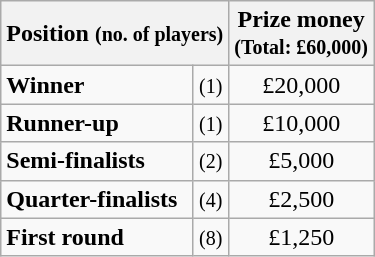<table class="wikitable">
<tr>
<th colspan=2>Position <small>(no. of players)</small></th>
<th>Prize money<br><small>(Total: £60,000)</small></th>
</tr>
<tr>
<td><strong>Winner</strong></td>
<td align=center><small>(1)</small></td>
<td align=center>£20,000</td>
</tr>
<tr>
<td><strong>Runner-up</strong></td>
<td align=center><small>(1)</small></td>
<td align=center>£10,000</td>
</tr>
<tr>
<td><strong>Semi-finalists</strong></td>
<td align=center><small>(2)</small></td>
<td align=center>£5,000</td>
</tr>
<tr>
<td><strong>Quarter-finalists</strong></td>
<td align=center><small>(4)</small></td>
<td align=center>£2,500</td>
</tr>
<tr>
<td><strong>First round</strong></td>
<td align=center><small>(8)</small></td>
<td align=center>£1,250</td>
</tr>
</table>
